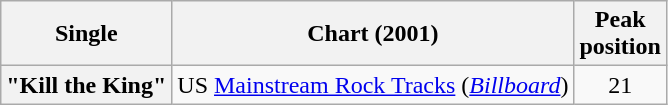<table class="wikitable plainrowheaders">
<tr>
<th scope="col">Single</th>
<th scope="col">Chart (2001)</th>
<th scope="col">Peak<br>position</th>
</tr>
<tr>
<th scope="row">"Kill the King"</th>
<td>US <a href='#'>Mainstream Rock Tracks</a> (<em><a href='#'>Billboard</a></em>)</td>
<td align="center">21</td>
</tr>
</table>
